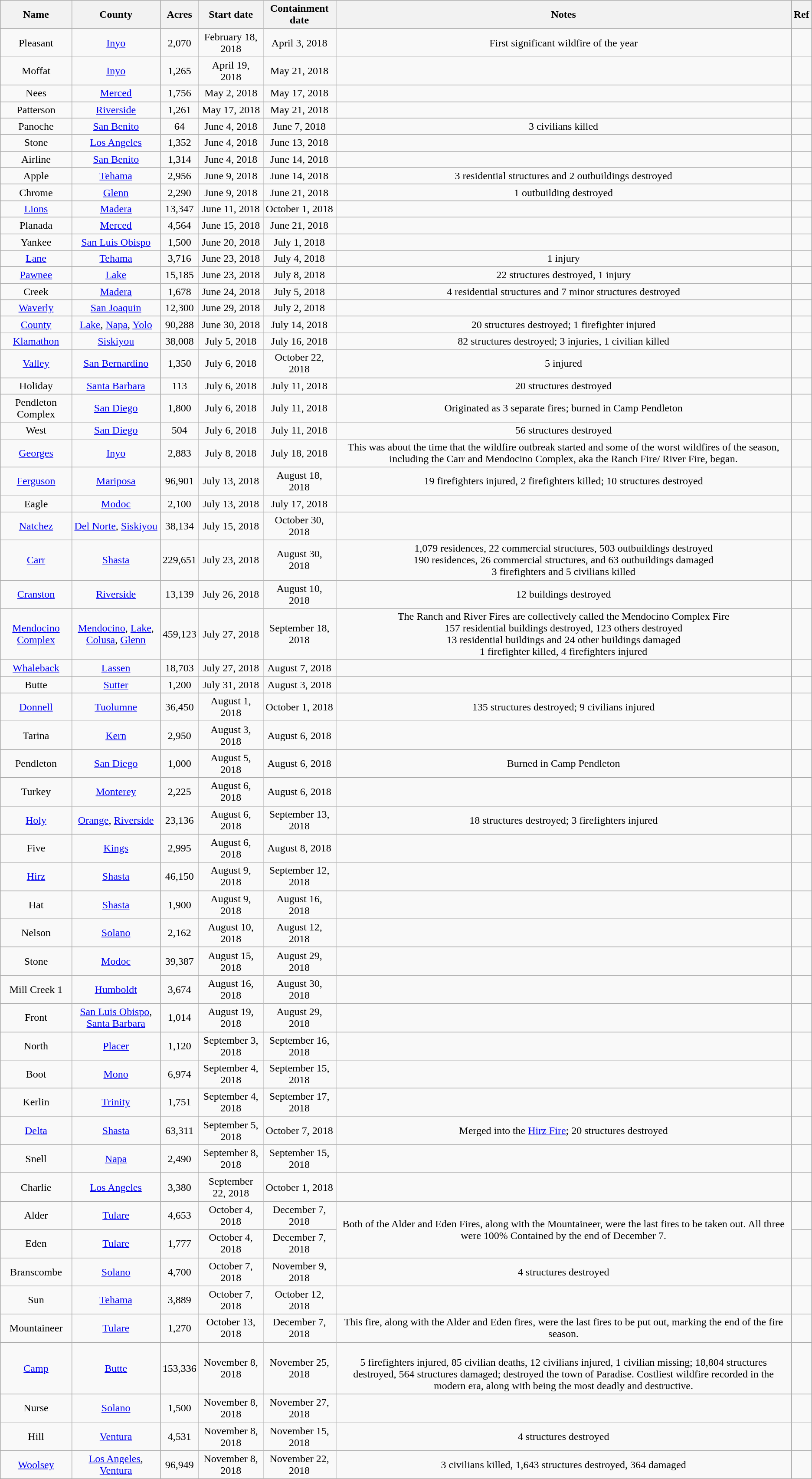<table class="wikitable sortable mw-collapsible" style="text-align:center;">
<tr>
<th>Name</th>
<th>County </th>
<th>Acres</th>
<th>Start date</th>
<th>Containment date</th>
<th>Notes</th>
<th class="unsortable">Ref</th>
</tr>
<tr>
<td Pleasant Fire>Pleasant</td>
<td><a href='#'>Inyo</a></td>
<td>2,070</td>
<td>February 18, 2018</td>
<td>April 3, 2018</td>
<td>First significant wildfire of the year</td>
<td></td>
</tr>
<tr>
<td Moffat Fire>Moffat</td>
<td><a href='#'>Inyo</a></td>
<td>1,265</td>
<td>April 19, 2018</td>
<td>May 21, 2018</td>
<td></td>
<td></td>
</tr>
<tr>
<td Nees Fire>Nees</td>
<td><a href='#'>Merced</a></td>
<td>1,756</td>
<td>May 2, 2018</td>
<td>May 17, 2018</td>
<td></td>
<td></td>
</tr>
<tr>
<td Patterson Fire>Patterson</td>
<td><a href='#'>Riverside</a></td>
<td>1,261</td>
<td>May 17, 2018</td>
<td>May 21, 2018</td>
<td></td>
<td></td>
</tr>
<tr>
<td Panoche Fire>Panoche</td>
<td><a href='#'>San Benito</a></td>
<td>64</td>
<td>June 4, 2018</td>
<td>June 7, 2018</td>
<td>3 civilians killed</td>
<td></td>
</tr>
<tr>
<td Stone Fire>Stone</td>
<td><a href='#'>Los Angeles</a></td>
<td>1,352</td>
<td>June 4, 2018</td>
<td>June 13, 2018</td>
<td></td>
<td></td>
</tr>
<tr>
<td Airline Fire>Airline</td>
<td><a href='#'>San Benito</a></td>
<td>1,314</td>
<td>June 4, 2018</td>
<td>June 14, 2018</td>
<td></td>
<td></td>
</tr>
<tr>
<td Apple Fire>Apple</td>
<td><a href='#'>Tehama</a></td>
<td>2,956</td>
<td>June 9, 2018</td>
<td>June 14, 2018</td>
<td>3 residential structures and 2 outbuildings destroyed</td>
<td></td>
</tr>
<tr>
<td Chrome Fire>Chrome</td>
<td><a href='#'>Glenn</a></td>
<td>2,290</td>
<td>June 9, 2018</td>
<td>June 21, 2018</td>
<td>1 outbuilding destroyed</td>
<td></td>
</tr>
<tr>
<td><a href='#'>Lions</a></td>
<td><a href='#'>Madera</a></td>
<td>13,347</td>
<td>June 11, 2018</td>
<td>October 1, 2018</td>
<td></td>
<td></td>
</tr>
<tr>
<td Planada Fire>Planada</td>
<td><a href='#'>Merced</a></td>
<td>4,564</td>
<td>June 15, 2018</td>
<td>June 21, 2018</td>
<td></td>
<td></td>
</tr>
<tr>
<td Yankee Fire>Yankee</td>
<td><a href='#'>San Luis Obispo</a></td>
<td>1,500</td>
<td>June 20, 2018</td>
<td>July 1, 2018</td>
<td></td>
<td></td>
</tr>
<tr>
<td><a href='#'>Lane</a></td>
<td><a href='#'>Tehama</a></td>
<td>3,716</td>
<td>June 23, 2018</td>
<td>July 4, 2018</td>
<td>1 injury</td>
<td></td>
</tr>
<tr>
<td><a href='#'>Pawnee</a></td>
<td><a href='#'>Lake</a></td>
<td>15,185</td>
<td>June 23, 2018</td>
<td>July 8, 2018</td>
<td>22 structures destroyed, 1 injury</td>
<td></td>
</tr>
<tr>
<td Creek Fire (2018)>Creek</td>
<td><a href='#'>Madera</a></td>
<td>1,678</td>
<td>June 24, 2018</td>
<td>July 5, 2018</td>
<td>4 residential structures and 7 minor structures destroyed</td>
<td></td>
</tr>
<tr>
<td><a href='#'>Waverly</a></td>
<td><a href='#'>San Joaquin</a></td>
<td>12,300</td>
<td>June 29, 2018</td>
<td>July 2, 2018</td>
<td></td>
<td></td>
</tr>
<tr>
<td><a href='#'>County</a></td>
<td><a href='#'>Lake</a>, <a href='#'>Napa</a>, <a href='#'>Yolo</a></td>
<td>90,288</td>
<td>June 30, 2018</td>
<td>July 14, 2018</td>
<td>20 structures destroyed; 1 firefighter injured</td>
<td></td>
</tr>
<tr>
<td><a href='#'>Klamathon</a></td>
<td><a href='#'>Siskiyou</a></td>
<td>38,008</td>
<td>July 5, 2018</td>
<td>July 16, 2018</td>
<td>82 structures destroyed; 3 injuries, 1 civilian killed</td>
<td></td>
</tr>
<tr>
<td><a href='#'>Valley</a></td>
<td><a href='#'>San Bernardino</a></td>
<td>1,350</td>
<td>July 6, 2018</td>
<td>October 22, 2018</td>
<td>5 injured</td>
<td></td>
</tr>
<tr>
<td Holiday Fire (2018)>Holiday</td>
<td><a href='#'>Santa Barbara</a></td>
<td>113</td>
<td>July 6, 2018</td>
<td>July 11, 2018</td>
<td>20 structures destroyed</td>
<td></td>
</tr>
<tr>
<td Pendleton Complex Fire (2018)>Pendleton Complex</td>
<td><a href='#'>San Diego</a></td>
<td>1,800</td>
<td>July 6, 2018</td>
<td>July 11, 2018</td>
<td>Originated as 3 separate fires; burned in Camp Pendleton</td>
<td></td>
</tr>
<tr>
<td West Fire (2018)>West</td>
<td><a href='#'>San Diego</a></td>
<td>504</td>
<td>July 6, 2018</td>
<td>July 11, 2018</td>
<td>56 structures destroyed</td>
<td></td>
</tr>
<tr>
<td><a href='#'>Georges</a></td>
<td><a href='#'>Inyo</a></td>
<td>2,883</td>
<td>July 8, 2018</td>
<td>July 18, 2018</td>
<td>This was about the time that the wildfire outbreak started and some of the worst wildfires of the season, including the Carr and Mendocino Complex, aka the Ranch Fire/ River Fire, began.</td>
<td></td>
</tr>
<tr>
<td><a href='#'>Ferguson</a></td>
<td><a href='#'>Mariposa</a></td>
<td>96,901</td>
<td>July 13, 2018</td>
<td>August 18, 2018</td>
<td>19 firefighters injured, 2 firefighters killed; 10 structures destroyed</td>
<td></td>
</tr>
<tr>
<td Eagle Fire>Eagle</td>
<td><a href='#'>Modoc</a></td>
<td>2,100</td>
<td>July 13, 2018</td>
<td>July 17, 2018</td>
<td></td>
<td></td>
</tr>
<tr>
<td><a href='#'>Natchez</a></td>
<td><a href='#'>Del Norte</a>, <a href='#'>Siskiyou</a></td>
<td>38,134</td>
<td>July 15, 2018</td>
<td>October 30, 2018</td>
<td></td>
<td></td>
</tr>
<tr>
<td><a href='#'>Carr</a></td>
<td><a href='#'>Shasta</a></td>
<td>229,651</td>
<td>July 23, 2018</td>
<td>August 30, 2018</td>
<td>1,079 residences, 22 commercial structures, 503 outbuildings destroyed<br>190 residences, 26 commercial structures, and 63 outbuildings damaged<br>3 firefighters and 5 civilians killed</td>
<td></td>
</tr>
<tr>
<td><a href='#'>Cranston</a></td>
<td><a href='#'>Riverside</a></td>
<td>13,139</td>
<td>July 26, 2018</td>
<td>August 10, 2018</td>
<td>12 buildings destroyed</td>
<td></td>
</tr>
<tr>
<td><a href='#'>Mendocino Complex</a></td>
<td><a href='#'>Mendocino</a>, <a href='#'>Lake</a>, <a href='#'>Colusa</a>, <a href='#'>Glenn</a></td>
<td>459,123</td>
<td>July 27, 2018</td>
<td>September 18, 2018</td>
<td>The Ranch and River Fires are collectively called the Mendocino Complex Fire<br>157 residential buildings destroyed, 123 others destroyed<br>13 residential buildings and 24 other buildings damaged<br>1 firefighter killed, 4 firefighters injured</td>
<td></td>
</tr>
<tr>
<td><a href='#'>Whaleback</a></td>
<td><a href='#'>Lassen</a></td>
<td>18,703</td>
<td>July 27, 2018</td>
<td>August 7, 2018</td>
<td></td>
<td></td>
</tr>
<tr>
<td Butte Fire>Butte</td>
<td><a href='#'>Sutter</a></td>
<td>1,200</td>
<td>July 31, 2018</td>
<td>August 3, 2018</td>
<td></td>
<td></td>
</tr>
<tr>
<td><a href='#'>Donnell</a></td>
<td><a href='#'>Tuolumne</a></td>
<td>36,450</td>
<td>August 1, 2018</td>
<td>October 1, 2018</td>
<td>135 structures destroyed; 9 civilians injured</td>
<td></td>
</tr>
<tr>
<td Tarina Fire>Tarina</td>
<td><a href='#'>Kern</a></td>
<td>2,950</td>
<td>August 3, 2018</td>
<td>August 6, 2018</td>
<td></td>
<td></td>
</tr>
<tr>
<td Pendleton Fire>Pendleton</td>
<td><a href='#'>San Diego</a></td>
<td>1,000</td>
<td>August 5, 2018</td>
<td>August 6, 2018</td>
<td>Burned in Camp Pendleton</td>
<td></td>
</tr>
<tr>
<td Turkey Fire>Turkey</td>
<td><a href='#'>Monterey</a></td>
<td>2,225</td>
<td>August 6, 2018</td>
<td>August 6, 2018</td>
<td></td>
<td></td>
</tr>
<tr>
<td><a href='#'>Holy</a></td>
<td><a href='#'>Orange</a>, <a href='#'>Riverside</a></td>
<td>23,136</td>
<td>August 6, 2018</td>
<td>September 13, 2018</td>
<td>18 structures destroyed; 3 firefighters injured</td>
<td></td>
</tr>
<tr>
<td Five Fire>Five</td>
<td><a href='#'>Kings</a></td>
<td>2,995</td>
<td>August 6, 2018</td>
<td>August 8, 2018</td>
<td></td>
<td></td>
</tr>
<tr>
<td><a href='#'>Hirz</a></td>
<td><a href='#'>Shasta</a></td>
<td>46,150</td>
<td>August 9, 2018</td>
<td>September 12, 2018</td>
<td></td>
<td></td>
</tr>
<tr>
<td Hat Fire>Hat</td>
<td><a href='#'>Shasta</a></td>
<td>1,900</td>
<td>August 9, 2018</td>
<td>August 16, 2018</td>
<td></td>
<td></td>
</tr>
<tr>
<td Nelson Fire>Nelson</td>
<td><a href='#'>Solano</a></td>
<td>2,162</td>
<td>August 10, 2018</td>
<td>August 12, 2018</td>
<td></td>
<td></td>
</tr>
<tr>
<td Stone Fire (August 2018)>Stone</td>
<td><a href='#'>Modoc</a></td>
<td>39,387</td>
<td>August 15, 2018</td>
<td>August 29, 2018</td>
<td></td>
<td></td>
</tr>
<tr>
<td Mill Creek 1 Fire>Mill Creek 1</td>
<td><a href='#'>Humboldt</a></td>
<td>3,674</td>
<td>August 16, 2018</td>
<td>August 30, 2018</td>
<td></td>
<td></td>
</tr>
<tr>
<td Front Fire (2018)>Front</td>
<td><a href='#'>San Luis Obispo</a>, <a href='#'>Santa Barbara</a></td>
<td>1,014</td>
<td>August 19, 2018</td>
<td>August 29, 2018</td>
<td></td>
<td></td>
</tr>
<tr>
<td North Fire (2018)>North</td>
<td><a href='#'>Placer</a></td>
<td>1,120</td>
<td>September 3, 2018</td>
<td>September 16, 2018</td>
<td></td>
<td></td>
</tr>
<tr>
<td Boot Fire (2018)>Boot</td>
<td><a href='#'>Mono</a></td>
<td>6,974</td>
<td>September 4, 2018</td>
<td>September 15, 2018</td>
<td></td>
<td></td>
</tr>
<tr>
<td Kerlin Fire>Kerlin</td>
<td><a href='#'>Trinity</a></td>
<td>1,751</td>
<td>September 4, 2018</td>
<td>September 17, 2018</td>
<td></td>
<td></td>
</tr>
<tr>
<td><a href='#'>Delta</a></td>
<td><a href='#'>Shasta</a></td>
<td>63,311</td>
<td>September 5, 2018</td>
<td>October 7, 2018</td>
<td>Merged into the <a href='#'>Hirz Fire</a>; 20 structures destroyed</td>
<td></td>
</tr>
<tr>
<td Snell Fire>Snell</td>
<td><a href='#'>Napa</a></td>
<td>2,490</td>
<td>September 8, 2018</td>
<td>September 15, 2018</td>
<td></td>
<td></td>
</tr>
<tr>
<td Charlie Fire>Charlie</td>
<td><a href='#'>Los Angeles</a></td>
<td>3,380</td>
<td>September 22, 2018</td>
<td>October 1, 2018</td>
<td></td>
<td></td>
</tr>
<tr>
<td Alder Fire>Alder</td>
<td><a href='#'>Tulare</a></td>
<td>4,653</td>
<td>October 4, 2018</td>
<td>December 7, 2018</td>
<td rowspan="2">Both of the Alder and Eden Fires, along with the Mountaineer, were the last fires to be taken out. All three were 100% Contained by the end of December 7.</td>
<td></td>
</tr>
<tr>
<td Eden Fire>Eden</td>
<td><a href='#'>Tulare</a></td>
<td>1,777</td>
<td>October 4, 2018</td>
<td>December 7, 2018</td>
<td></td>
</tr>
<tr>
<td Branscombe Fire>Branscombe</td>
<td><a href='#'>Solano</a></td>
<td>4,700</td>
<td>October 7, 2018</td>
<td>November 9, 2018</td>
<td>4 structures destroyed</td>
<td></td>
</tr>
<tr>
<td Sun Fire (2018)>Sun</td>
<td><a href='#'>Tehama</a></td>
<td>3,889</td>
<td>October 7, 2018</td>
<td>October 12, 2018</td>
<td></td>
<td></td>
</tr>
<tr>
<td Mountaineer Fire>Mountaineer</td>
<td><a href='#'>Tulare</a></td>
<td>1,270</td>
<td>October 13, 2018</td>
<td>December 7, 2018</td>
<td>This fire, along with the Alder and Eden fires, were the last fires to be put out, marking the end of the fire season.</td>
<td></td>
</tr>
<tr>
<td><a href='#'>Camp</a></td>
<td><a href='#'>Butte</a></td>
<td>153,336</td>
<td>November 8, 2018</td>
<td>November 25, 2018</td>
<td><br>5 firefighters injured, 85 civilian deaths, 12 civilians injured, 1 civilian missing; 18,804 structures destroyed, 564 structures damaged; destroyed the town of Paradise. Costliest wildfire recorded in the modern era, along with being the most deadly and destructive.</td>
<td></td>
</tr>
<tr>
<td Nurse Fire (2018)>Nurse</td>
<td><a href='#'>Solano</a></td>
<td>1,500</td>
<td>November 8, 2018</td>
<td>November 27, 2018</td>
<td></td>
<td></td>
</tr>
<tr>
<td Hill Fire (2018)>Hill</td>
<td><a href='#'>Ventura</a></td>
<td>4,531</td>
<td>November 8, 2018</td>
<td>November 15, 2018</td>
<td>4 structures destroyed</td>
<td></td>
</tr>
<tr>
<td><a href='#'>Woolsey</a></td>
<td><a href='#'>Los Angeles</a>, <a href='#'>Ventura</a></td>
<td>96,949</td>
<td>November 8, 2018</td>
<td>November 22, 2018</td>
<td>3 civilians killed, 1,643 structures destroyed, 364 damaged</td>
<td></td>
</tr>
</table>
